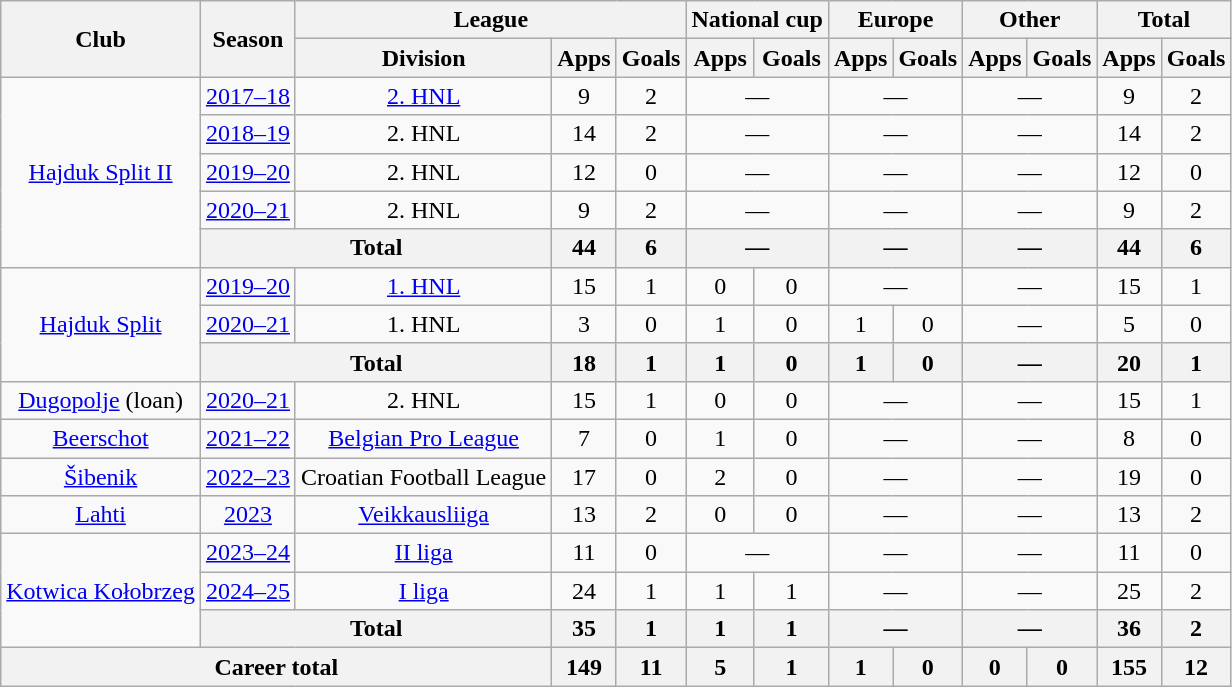<table class="wikitable" style="text-align: center;">
<tr>
<th rowspan="2">Club</th>
<th rowspan="2">Season</th>
<th colspan="3">League</th>
<th colspan="2">National cup</th>
<th colspan="2">Europe</th>
<th colspan="2">Other</th>
<th colspan="2">Total</th>
</tr>
<tr>
<th>Division</th>
<th>Apps</th>
<th>Goals</th>
<th>Apps</th>
<th>Goals</th>
<th>Apps</th>
<th>Goals</th>
<th>Apps</th>
<th>Goals</th>
<th>Apps</th>
<th>Goals</th>
</tr>
<tr>
<td rowspan="5"><a href='#'>Hajduk Split II</a></td>
<td><a href='#'>2017–18</a></td>
<td><a href='#'>2. HNL</a></td>
<td>9</td>
<td>2</td>
<td colspan="2">—</td>
<td colspan="2">—</td>
<td colspan="2">—</td>
<td>9</td>
<td>2</td>
</tr>
<tr>
<td><a href='#'>2018–19</a></td>
<td>2. HNL</td>
<td>14</td>
<td>2</td>
<td colspan="2">—</td>
<td colspan="2">—</td>
<td colspan="2">—</td>
<td>14</td>
<td>2</td>
</tr>
<tr>
<td><a href='#'>2019–20</a></td>
<td>2. HNL</td>
<td>12</td>
<td>0</td>
<td colspan="2">—</td>
<td colspan="2">—</td>
<td colspan="2">—</td>
<td>12</td>
<td>0</td>
</tr>
<tr>
<td><a href='#'>2020–21</a></td>
<td>2. HNL</td>
<td>9</td>
<td>2</td>
<td colspan="2">—</td>
<td colspan="2">—</td>
<td colspan="2">—</td>
<td>9</td>
<td>2</td>
</tr>
<tr>
<th colspan="2">Total</th>
<th>44</th>
<th>6</th>
<th colspan="2">—</th>
<th colspan="2">—</th>
<th colspan="2">—</th>
<th>44</th>
<th>6</th>
</tr>
<tr>
<td rowspan="3"><a href='#'>Hajduk Split</a></td>
<td><a href='#'>2019–20</a></td>
<td><a href='#'>1. HNL</a></td>
<td>15</td>
<td>1</td>
<td>0</td>
<td>0</td>
<td colspan="2">—</td>
<td colspan="2">—</td>
<td>15</td>
<td>1</td>
</tr>
<tr>
<td><a href='#'>2020–21</a></td>
<td>1. HNL</td>
<td>3</td>
<td>0</td>
<td>1</td>
<td>0</td>
<td>1</td>
<td>0</td>
<td colspan="2">—</td>
<td>5</td>
<td>0</td>
</tr>
<tr>
<th colspan="2">Total</th>
<th>18</th>
<th>1</th>
<th>1</th>
<th>0</th>
<th>1</th>
<th>0</th>
<th colspan="2">—</th>
<th>20</th>
<th>1</th>
</tr>
<tr>
<td><a href='#'>Dugopolje</a> (loan)</td>
<td><a href='#'>2020–21</a></td>
<td>2. HNL</td>
<td>15</td>
<td>1</td>
<td>0</td>
<td>0</td>
<td colspan="2">—</td>
<td colspan="2">—</td>
<td>15</td>
<td>1</td>
</tr>
<tr>
<td><a href='#'>Beerschot</a></td>
<td><a href='#'>2021–22</a></td>
<td><a href='#'>Belgian Pro League</a></td>
<td>7</td>
<td>0</td>
<td>1</td>
<td>0</td>
<td colspan="2">—</td>
<td colspan="2">—</td>
<td>8</td>
<td>0</td>
</tr>
<tr>
<td><a href='#'>Šibenik</a></td>
<td><a href='#'>2022–23</a></td>
<td>Croatian Football League</td>
<td>17</td>
<td>0</td>
<td>2</td>
<td>0</td>
<td colspan="2">—</td>
<td colspan="2">—</td>
<td>19</td>
<td>0</td>
</tr>
<tr>
<td><a href='#'>Lahti</a></td>
<td><a href='#'>2023</a></td>
<td><a href='#'>Veikkausliiga</a></td>
<td>13</td>
<td>2</td>
<td>0</td>
<td>0</td>
<td colspan="2">—</td>
<td colspan="2">—</td>
<td>13</td>
<td>2</td>
</tr>
<tr>
<td rowspan="3"><a href='#'>Kotwica Kołobrzeg</a></td>
<td><a href='#'>2023–24</a></td>
<td><a href='#'>II liga</a></td>
<td>11</td>
<td>0</td>
<td colspan="2">—</td>
<td colspan="2">—</td>
<td colspan="2">—</td>
<td>11</td>
<td>0</td>
</tr>
<tr>
<td><a href='#'>2024–25</a></td>
<td><a href='#'>I liga</a></td>
<td>24</td>
<td>1</td>
<td>1</td>
<td>1</td>
<td colspan="2">—</td>
<td colspan="2">—</td>
<td>25</td>
<td>2</td>
</tr>
<tr>
<th colspan="2">Total</th>
<th>35</th>
<th>1</th>
<th>1</th>
<th>1</th>
<th colspan="2">—</th>
<th colspan="2">—</th>
<th>36</th>
<th>2</th>
</tr>
<tr>
<th colspan="3">Career total</th>
<th>149</th>
<th>11</th>
<th>5</th>
<th>1</th>
<th>1</th>
<th>0</th>
<th>0</th>
<th>0</th>
<th>155</th>
<th>12</th>
</tr>
</table>
